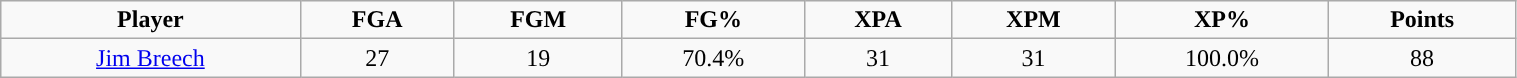<table class="wikitable" width="80%">
<tr align="center">
<td><strong>Player</strong></td>
<td><strong>FGA</strong></td>
<td><strong>FGM</strong></td>
<td><strong>FG%</strong></td>
<td><strong>XPA</strong></td>
<td><strong>XPM</strong></td>
<td><strong>XP%</strong></td>
<td><strong>Points</strong></td>
</tr>
<tr align="center" bgcolor="">
<td><a href='#'>Jim Breech</a></td>
<td>27</td>
<td>19</td>
<td>70.4%</td>
<td>31</td>
<td>31</td>
<td>100.0%</td>
<td>88</td>
</tr>
</table>
